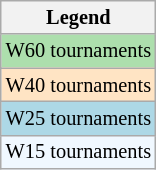<table class="wikitable" style="font-size:85%">
<tr>
<th>Legend</th>
</tr>
<tr style="background:#addfad;">
<td>W60 tournaments</td>
</tr>
<tr style="background:#ffe4c4;">
<td>W40 tournaments</td>
</tr>
<tr style="background:lightblue;">
<td>W25 tournaments</td>
</tr>
<tr style="background:#f0f8ff;">
<td>W15 tournaments</td>
</tr>
</table>
